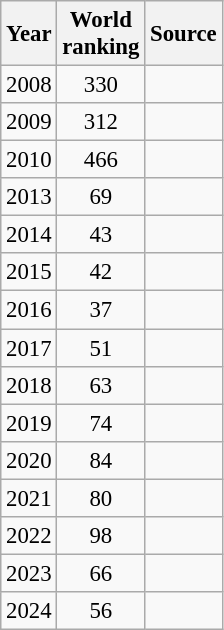<table class="wikitable" style="text-align:center; font-size: 95%;">
<tr>
<th>Year</th>
<th>World<br>ranking</th>
<th>Source</th>
</tr>
<tr>
<td>2008</td>
<td>330</td>
<td></td>
</tr>
<tr>
<td>2009</td>
<td>312</td>
<td></td>
</tr>
<tr>
<td>2010</td>
<td>466</td>
<td></td>
</tr>
<tr>
<td>2013</td>
<td>69</td>
<td></td>
</tr>
<tr>
<td>2014</td>
<td>43</td>
<td></td>
</tr>
<tr>
<td>2015</td>
<td>42</td>
<td></td>
</tr>
<tr>
<td>2016</td>
<td>37</td>
<td></td>
</tr>
<tr>
<td>2017</td>
<td>51</td>
<td></td>
</tr>
<tr>
<td>2018</td>
<td>63</td>
<td></td>
</tr>
<tr>
<td>2019</td>
<td>74</td>
<td></td>
</tr>
<tr>
<td>2020</td>
<td>84</td>
<td></td>
</tr>
<tr>
<td>2021</td>
<td>80</td>
<td></td>
</tr>
<tr>
<td>2022</td>
<td>98</td>
<td></td>
</tr>
<tr>
<td>2023</td>
<td>66</td>
<td></td>
</tr>
<tr>
<td>2024</td>
<td>56</td>
<td></td>
</tr>
</table>
